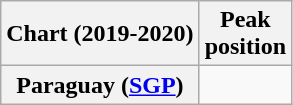<table class="wikitable plainrowheaders" style="text-align:center">
<tr>
<th scope="col">Chart (2019-2020)</th>
<th scope="col">Peak<br>position</th>
</tr>
<tr>
<th scope="row">Paraguay (<a href='#'>SGP</a>)</th>
<td></td>
</tr>
</table>
